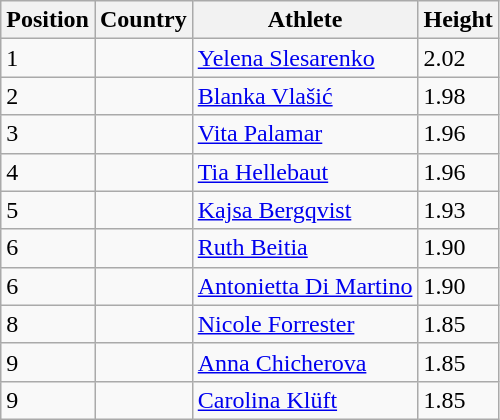<table class="wikitable">
<tr>
<th>Position</th>
<th>Country</th>
<th>Athlete</th>
<th>Height</th>
</tr>
<tr>
<td>1</td>
<td></td>
<td><a href='#'>Yelena Slesarenko</a></td>
<td>2.02</td>
</tr>
<tr>
<td>2</td>
<td></td>
<td><a href='#'>Blanka Vlašić</a></td>
<td>1.98</td>
</tr>
<tr>
<td>3</td>
<td></td>
<td><a href='#'>Vita Palamar</a></td>
<td>1.96</td>
</tr>
<tr>
<td>4</td>
<td></td>
<td><a href='#'>Tia Hellebaut</a></td>
<td>1.96</td>
</tr>
<tr>
<td>5</td>
<td></td>
<td><a href='#'>Kajsa Bergqvist</a></td>
<td>1.93</td>
</tr>
<tr>
<td>6</td>
<td></td>
<td><a href='#'>Ruth Beitia</a></td>
<td>1.90</td>
</tr>
<tr>
<td>6</td>
<td></td>
<td><a href='#'>Antonietta Di Martino</a></td>
<td>1.90</td>
</tr>
<tr>
<td>8</td>
<td></td>
<td><a href='#'>Nicole Forrester</a></td>
<td>1.85</td>
</tr>
<tr>
<td>9</td>
<td></td>
<td><a href='#'>Anna Chicherova</a></td>
<td>1.85</td>
</tr>
<tr>
<td>9</td>
<td></td>
<td><a href='#'>Carolina Klüft</a></td>
<td>1.85</td>
</tr>
</table>
